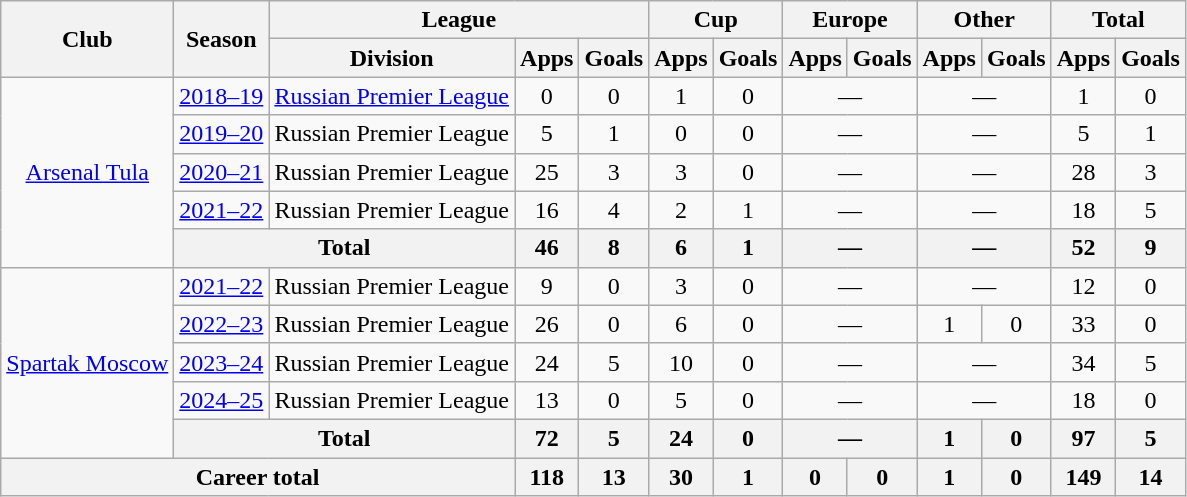<table class="wikitable" style="text-align: center;">
<tr>
<th rowspan="2">Club</th>
<th rowspan="2">Season</th>
<th colspan="3">League</th>
<th colspan="2">Cup</th>
<th colspan="2">Europe</th>
<th colspan="2">Other</th>
<th colspan="2">Total</th>
</tr>
<tr>
<th>Division</th>
<th>Apps</th>
<th>Goals</th>
<th>Apps</th>
<th>Goals</th>
<th>Apps</th>
<th>Goals</th>
<th>Apps</th>
<th>Goals</th>
<th>Apps</th>
<th>Goals</th>
</tr>
<tr>
<td rowspan="5"><a href='#'>Arsenal Tula</a></td>
<td><a href='#'>2018–19</a></td>
<td><a href='#'>Russian Premier League</a></td>
<td>0</td>
<td>0</td>
<td>1</td>
<td>0</td>
<td colspan="2">—</td>
<td colspan="2">—</td>
<td>1</td>
<td>0</td>
</tr>
<tr>
<td><a href='#'>2019–20</a></td>
<td>Russian Premier League</td>
<td>5</td>
<td>1</td>
<td>0</td>
<td>0</td>
<td colspan="2">—</td>
<td colspan="2">—</td>
<td>5</td>
<td>1</td>
</tr>
<tr>
<td><a href='#'>2020–21</a></td>
<td>Russian Premier League</td>
<td>25</td>
<td>3</td>
<td>3</td>
<td>0</td>
<td colspan="2">—</td>
<td colspan="2">—</td>
<td>28</td>
<td>3</td>
</tr>
<tr>
<td><a href='#'>2021–22</a></td>
<td>Russian Premier League</td>
<td>16</td>
<td>4</td>
<td>2</td>
<td>1</td>
<td colspan="2">—</td>
<td colspan="2">—</td>
<td>18</td>
<td>5</td>
</tr>
<tr>
<th colspan="2">Total</th>
<th>46</th>
<th>8</th>
<th>6</th>
<th>1</th>
<th colspan="2">—</th>
<th colspan="2">—</th>
<th>52</th>
<th>9</th>
</tr>
<tr>
<td rowspan="5"><a href='#'>Spartak Moscow</a></td>
<td><a href='#'>2021–22</a></td>
<td>Russian Premier League</td>
<td>9</td>
<td>0</td>
<td>3</td>
<td>0</td>
<td colspan="2">—</td>
<td colspan="2">—</td>
<td>12</td>
<td>0</td>
</tr>
<tr>
<td><a href='#'>2022–23</a></td>
<td>Russian Premier League</td>
<td>26</td>
<td>0</td>
<td>6</td>
<td>0</td>
<td colspan="2">—</td>
<td>1</td>
<td>0</td>
<td>33</td>
<td>0</td>
</tr>
<tr>
<td><a href='#'>2023–24</a></td>
<td>Russian Premier League</td>
<td>24</td>
<td>5</td>
<td>10</td>
<td>0</td>
<td colspan="2">—</td>
<td colspan="2">—</td>
<td>34</td>
<td>5</td>
</tr>
<tr>
<td><a href='#'>2024–25</a></td>
<td>Russian Premier League</td>
<td>13</td>
<td>0</td>
<td>5</td>
<td>0</td>
<td colspan="2">—</td>
<td colspan="2">—</td>
<td>18</td>
<td>0</td>
</tr>
<tr>
<th colspan="2">Total</th>
<th>72</th>
<th>5</th>
<th>24</th>
<th>0</th>
<th colspan="2">—</th>
<th>1</th>
<th>0</th>
<th>97</th>
<th>5</th>
</tr>
<tr>
<th colspan="3">Career total</th>
<th>118</th>
<th>13</th>
<th>30</th>
<th>1</th>
<th>0</th>
<th>0</th>
<th>1</th>
<th>0</th>
<th>149</th>
<th>14</th>
</tr>
</table>
